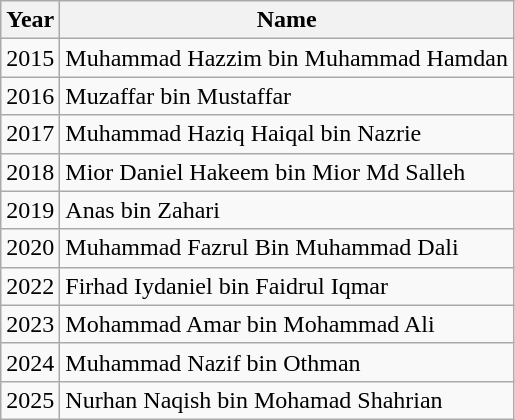<table class="wikitable">
<tr>
<th>Year</th>
<th>Name</th>
</tr>
<tr>
<td>2015</td>
<td>Muhammad Hazzim bin Muhammad Hamdan</td>
</tr>
<tr>
<td>2016</td>
<td>Muzaffar bin Mustaffar</td>
</tr>
<tr>
<td>2017</td>
<td>Muhammad Haziq Haiqal bin Nazrie</td>
</tr>
<tr>
<td>2018</td>
<td>Mior Daniel Hakeem bin Mior Md Salleh</td>
</tr>
<tr>
<td>2019</td>
<td>Anas bin Zahari</td>
</tr>
<tr>
<td>2020</td>
<td>Muhammad Fazrul Bin Muhammad Dali</td>
</tr>
<tr>
<td>2022</td>
<td>Firhad Iydaniel bin Faidrul Iqmar</td>
</tr>
<tr>
<td>2023</td>
<td>Mohammad Amar bin Mohammad Ali</td>
</tr>
<tr>
<td>2024</td>
<td>Muhammad Nazif bin Othman</td>
</tr>
<tr>
<td>2025</td>
<td>Nurhan Naqish bin Mohamad Shahrian</td>
</tr>
</table>
